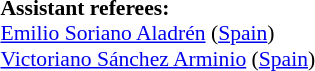<table width=50% style="font-size: 90%">
<tr>
<td><br><strong>Assistant referees:</strong>
<br><a href='#'>Emilio Soriano Aladrén</a> (<a href='#'>Spain</a>)
<br><a href='#'>Victoriano Sánchez Arminio</a> (<a href='#'>Spain</a>)</td>
</tr>
</table>
